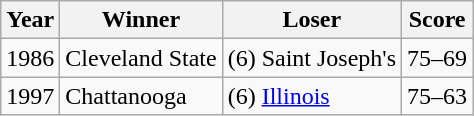<table class="wikitable">
<tr>
<th>Year</th>
<th>Winner</th>
<th>Loser</th>
<th>Score</th>
</tr>
<tr>
<td>1986</td>
<td>Cleveland State</td>
<td>(6) Saint Joseph's</td>
<td>75–69</td>
</tr>
<tr>
<td>1997</td>
<td>Chattanooga</td>
<td>(6) <a href='#'>Illinois</a></td>
<td>75–63</td>
</tr>
</table>
